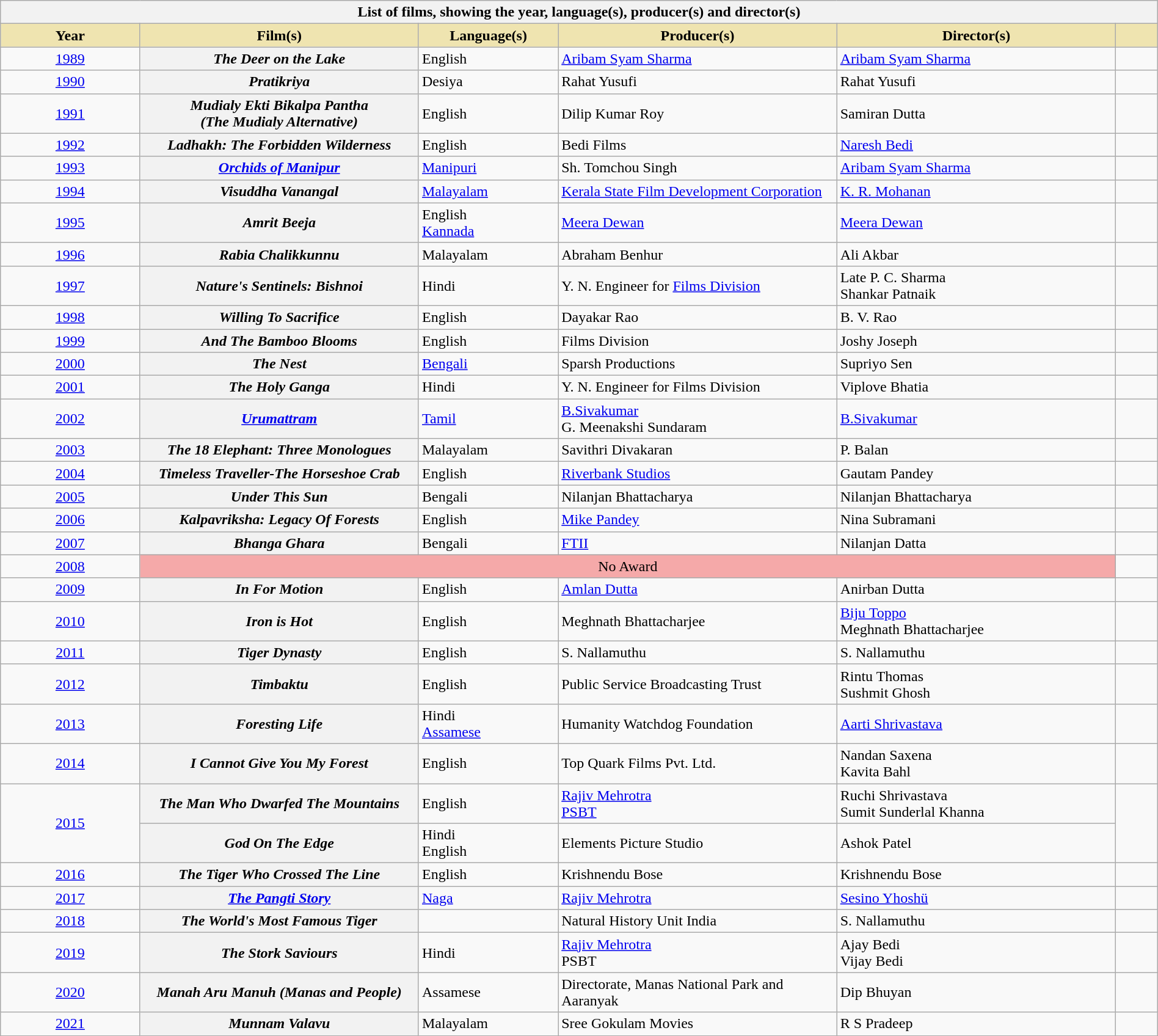<table class="wikitable sortable plainrowheaders" style="width:100%">
<tr>
<th colspan="6">List of films, showing the year, language(s), producer(s) and director(s)</th>
</tr>
<tr>
<th scope="col" style="background-color:#EFE4B0;width:10%;">Year</th>
<th scope="col" style="background-color:#EFE4B0;width:20%;">Film(s)</th>
<th scope="col" style="background-color:#EFE4B0;width:10%;">Language(s)</th>
<th scope="col" style="background-color:#EFE4B0;width:20%;">Producer(s)</th>
<th scope="col" style="background-color:#EFE4B0;width:20%;">Director(s)</th>
<th scope="col" style="background-color:#EFE4B0;width:3%;" class="unsortable"></th>
</tr>
<tr>
<td align="center"><a href='#'>1989<br></a></td>
<th scope="row"><em>The Deer on the Lake</em></th>
<td>English</td>
<td><a href='#'>Aribam Syam Sharma</a></td>
<td><a href='#'>Aribam Syam Sharma</a></td>
<td align="center"></td>
</tr>
<tr>
<td align="center"><a href='#'>1990<br></a></td>
<th scope="row"><em>Pratikriya</em></th>
<td>Desiya</td>
<td>Rahat Yusufi</td>
<td>Rahat Yusufi</td>
<td align="center"></td>
</tr>
<tr>
<td align="center"><a href='#'>1991<br></a></td>
<th scope="row"><em>Mudialy Ekti Bikalpa Pantha<br>(The Mudialy Alternative)</em></th>
<td>English</td>
<td>Dilip Kumar Roy</td>
<td>Samiran Dutta</td>
<td align="center"></td>
</tr>
<tr>
<td align="center"><a href='#'>1992<br></a></td>
<th scope="row"><em>Ladhakh: The Forbidden Wilderness</em></th>
<td>English</td>
<td>Bedi Films</td>
<td><a href='#'>Naresh Bedi</a></td>
<td align="center"></td>
</tr>
<tr>
<td align="center"><a href='#'>1993<br></a></td>
<th scope="row"><em><a href='#'>Orchids of Manipur</a></em></th>
<td><a href='#'>Manipuri</a></td>
<td>Sh. Tomchou Singh</td>
<td><a href='#'>Aribam Syam Sharma</a></td>
<td align="center"></td>
</tr>
<tr>
<td align="center"><a href='#'>1994<br></a></td>
<th scope="row"><em>Visuddha Vanangal</em></th>
<td><a href='#'>Malayalam</a></td>
<td><a href='#'>Kerala State Film Development Corporation</a></td>
<td><a href='#'>K. R. Mohanan</a></td>
<td align="center"></td>
</tr>
<tr>
<td align="center"><a href='#'>1995<br></a></td>
<th scope="row"><em>Amrit Beeja</em></th>
<td>English<br><a href='#'>Kannada</a></td>
<td><a href='#'>Meera Dewan</a></td>
<td><a href='#'>Meera Dewan</a></td>
<td align="center"></td>
</tr>
<tr>
<td align="center"><a href='#'>1996<br></a></td>
<th scope="row"><em>Rabia Chalikkunnu</em></th>
<td>Malayalam</td>
<td>Abraham Benhur</td>
<td>Ali Akbar</td>
<td align="center"></td>
</tr>
<tr>
<td align="center"><a href='#'>1997<br></a></td>
<th scope="row"><em>Nature's Sentinels: Bishnoi</em></th>
<td>Hindi</td>
<td>Y. N. Engineer for <a href='#'>Films Division</a></td>
<td>Late P. C. Sharma<br>Shankar Patnaik</td>
<td align="center"></td>
</tr>
<tr>
<td align="center"><a href='#'>1998<br></a></td>
<th scope="row"><em>Willing To Sacrifice</em></th>
<td>English</td>
<td>Dayakar Rao</td>
<td>B. V. Rao</td>
<td align="center"></td>
</tr>
<tr>
<td align="center"><a href='#'>1999<br></a></td>
<th scope="row"><em>And The Bamboo Blooms</em></th>
<td>English</td>
<td>Films Division</td>
<td>Joshy Joseph</td>
<td align="center"></td>
</tr>
<tr>
<td align="center"><a href='#'>2000<br></a></td>
<th scope="row"><em>The Nest</em></th>
<td><a href='#'>Bengali</a></td>
<td>Sparsh Productions</td>
<td>Supriyo Sen</td>
<td align="center"></td>
</tr>
<tr>
<td align="center"><a href='#'>2001<br></a></td>
<th scope="row"><em>The Holy Ganga</em></th>
<td>Hindi</td>
<td>Y. N. Engineer for Films Division</td>
<td>Viplove Bhatia</td>
<td align="center"></td>
</tr>
<tr>
<td align="center"><a href='#'>2002<br></a></td>
<th scope="row"><em><a href='#'>Urumattram</a></em></th>
<td><a href='#'>Tamil</a></td>
<td><a href='#'>B.Sivakumar</a> <br>G. Meenakshi Sundaram</td>
<td><a href='#'>B.Sivakumar</a></td>
<td align="center"></td>
</tr>
<tr>
<td align="center"><a href='#'>2003<br></a></td>
<th scope="row"><em>The 18 Elephant: Three Monologues</em></th>
<td>Malayalam</td>
<td>Savithri Divakaran</td>
<td>P. Balan</td>
<td align="center"></td>
</tr>
<tr>
<td align="center"><a href='#'>2004<br></a></td>
<th scope="row"><em>Timeless Traveller-The Horseshoe Crab</em></th>
<td>English</td>
<td><a href='#'>Riverbank Studios</a></td>
<td>Gautam Pandey</td>
<td align="center"></td>
</tr>
<tr>
<td align="center"><a href='#'>2005<br></a></td>
<th scope="row"><em>Under This Sun</em></th>
<td>Bengali</td>
<td>Nilanjan Bhattacharya</td>
<td>Nilanjan Bhattacharya</td>
<td align="center"></td>
</tr>
<tr>
<td align="center"><a href='#'>2006<br></a></td>
<th scope="row"><em>Kalpavriksha: Legacy Of Forests</em></th>
<td>English</td>
<td><a href='#'>Mike Pandey</a></td>
<td>Nina Subramani</td>
<td align="center"></td>
</tr>
<tr>
<td align="center"><a href='#'>2007<br></a></td>
<th scope="row"><em>Bhanga Ghara</em></th>
<td>Bengali</td>
<td><a href='#'>FTII</a></td>
<td>Nilanjan Datta</td>
<td align="center"></td>
</tr>
<tr>
<td align="center"><a href='#'>2008<br></a></td>
<td colspan="4" bgcolor="#F5A9A9" align="center">No Award</td>
<td align="center"></td>
</tr>
<tr>
<td align="center"><a href='#'>2009<br></a></td>
<th scope="row"><em>In For Motion</em></th>
<td>English</td>
<td><a href='#'>Amlan Dutta</a></td>
<td>Anirban Dutta</td>
<td align="center"></td>
</tr>
<tr>
<td align="center"><a href='#'>2010<br></a></td>
<th scope="row"><em>Iron is Hot</em></th>
<td>English</td>
<td>Meghnath Bhattacharjee</td>
<td><a href='#'>Biju Toppo</a><br>Meghnath Bhattacharjee</td>
<td align="center"></td>
</tr>
<tr>
<td align="center"><a href='#'>2011<br></a></td>
<th scope="row"><em>Tiger Dynasty</em></th>
<td>English</td>
<td>S. Nallamuthu</td>
<td>S. Nallamuthu</td>
<td align="center"></td>
</tr>
<tr>
<td align="center"><a href='#'>2012<br></a></td>
<th scope="row"><em>Timbaktu</em></th>
<td>English</td>
<td>Public Service Broadcasting Trust</td>
<td>Rintu Thomas<br>Sushmit Ghosh</td>
<td align="center"></td>
</tr>
<tr>
<td align="center"><a href='#'>2013<br></a></td>
<th scope="row"><em>Foresting Life</em></th>
<td>Hindi<br><a href='#'>Assamese</a></td>
<td>Humanity Watchdog Foundation</td>
<td><a href='#'>Aarti Shrivastava</a></td>
<td align="center"></td>
</tr>
<tr>
<td align="center"><a href='#'>2014<br></a></td>
<th scope="row"><em>I Cannot Give You My Forest</em></th>
<td>English</td>
<td>Top Quark Films Pvt. Ltd.</td>
<td>Nandan Saxena<br>Kavita Bahl</td>
<td align="center"></td>
</tr>
<tr>
<td align="center" rowspan="2"><a href='#'>2015<br></a></td>
<th scope="row"><em>The Man Who Dwarfed The Mountains</em></th>
<td>English</td>
<td><a href='#'>Rajiv Mehrotra</a><br><a href='#'>PSBT</a></td>
<td>Ruchi Shrivastava<br>Sumit Sunderlal Khanna</td>
<td align="center" rowspan="2"></td>
</tr>
<tr>
<th scope="row"><em>God On The Edge</em></th>
<td>Hindi<br>English</td>
<td>Elements Picture Studio</td>
<td>Ashok Patel</td>
</tr>
<tr>
<td align="center"><a href='#'>2016<br></a></td>
<th scope="row"><em>The Tiger Who Crossed The Line</em></th>
<td>English</td>
<td>Krishnendu Bose</td>
<td>Krishnendu Bose</td>
<td align="center"></td>
</tr>
<tr>
<td align="center"><a href='#'>2017<br></a></td>
<th scope="row"><em><a href='#'>The Pangti Story</a></em></th>
<td><a href='#'>Naga</a></td>
<td><a href='#'>Rajiv Mehrotra</a></td>
<td><a href='#'>Sesino Yhoshü</a></td>
<td align="center"></td>
</tr>
<tr>
<td align="center"><a href='#'>2018<br></a></td>
<th scope="row"><em>The World's Most Famous Tiger</em></th>
<td></td>
<td>Natural History Unit India</td>
<td>S. Nallamuthu</td>
<td align="center"></td>
</tr>
<tr>
<td align="center"><a href='#'>2019<br></a></td>
<th scope="row"><em>The Stork Saviours</em></th>
<td>Hindi</td>
<td> <a href='#'>Rajiv Mehrotra</a><br> PSBT</td>
<td> Ajay Bedi<br> Vijay Bedi</td>
<td align="center"></td>
</tr>
<tr>
<td align="center"><a href='#'>2020<br></a></td>
<th scope="row"><em>Manah Aru Manuh (Manas and People)</em></th>
<td>Assamese</td>
<td>Directorate, Manas National Park and Aaranyak</td>
<td>Dip Bhuyan</td>
<td align="center"></td>
</tr>
<tr>
<td align="center"><a href='#'>2021<br></a></td>
<th scope="row"><em>Munnam Valavu</em></th>
<td>Malayalam</td>
<td>Sree Gokulam Movies</td>
<td>R S Pradeep</td>
<td align="center"></td>
</tr>
</table>
